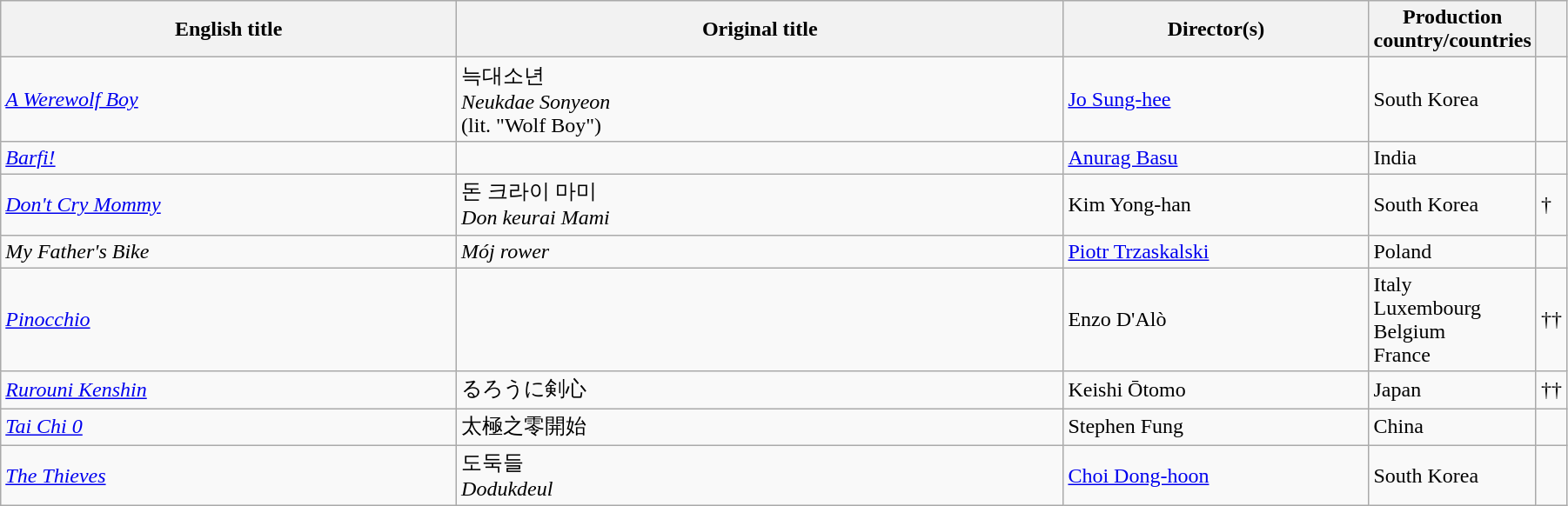<table class="sortable wikitable" width="95%" cellpadding="5">
<tr>
<th width="30%">English title</th>
<th width="40%">Original title</th>
<th width="20%">Director(s)</th>
<th width="10%">Production country/countries</th>
<th width="3%"></th>
</tr>
<tr>
<td><em><a href='#'>A Werewolf Boy</a></em></td>
<td>늑대소년<br><em>Neukdae Sonyeon</em><br>(lit. "Wolf Boy")</td>
<td><a href='#'>Jo Sung-hee</a></td>
<td>South Korea</td>
<td></td>
</tr>
<tr>
<td><em><a href='#'>Barfi!</a></em></td>
<td></td>
<td><a href='#'>Anurag Basu</a></td>
<td>India</td>
<td></td>
</tr>
<tr>
<td><em><a href='#'>Don't Cry Mommy</a></em></td>
<td>돈 크라이 마미<br><em>Don keurai Mami</em></td>
<td>Kim Yong-han</td>
<td>South Korea</td>
<td>†</td>
</tr>
<tr>
<td><em>My Father's Bike</em></td>
<td><em>Mój rower</em></td>
<td><a href='#'>Piotr Trzaskalski</a></td>
<td>Poland</td>
<td></td>
</tr>
<tr>
<td><em><a href='#'>Pinocchio</a></em></td>
<td></td>
<td>Enzo D'Alò</td>
<td>Italy<br>Luxembourg<br>Belgium<br>France</td>
<td>††</td>
</tr>
<tr>
<td><em><a href='#'>Rurouni Kenshin</a></em></td>
<td>るろうに剣心</td>
<td>Keishi Ōtomo</td>
<td>Japan</td>
<td>††</td>
</tr>
<tr>
<td><em><a href='#'>Tai Chi 0</a></em></td>
<td>太極之零開始</td>
<td>Stephen Fung</td>
<td>China</td>
<td></td>
</tr>
<tr>
<td><em><a href='#'>The Thieves</a></em></td>
<td>도둑들<br><em>Dodukdeul</em></td>
<td><a href='#'>Choi Dong-hoon</a></td>
<td>South Korea</td>
<td></td>
</tr>
</table>
